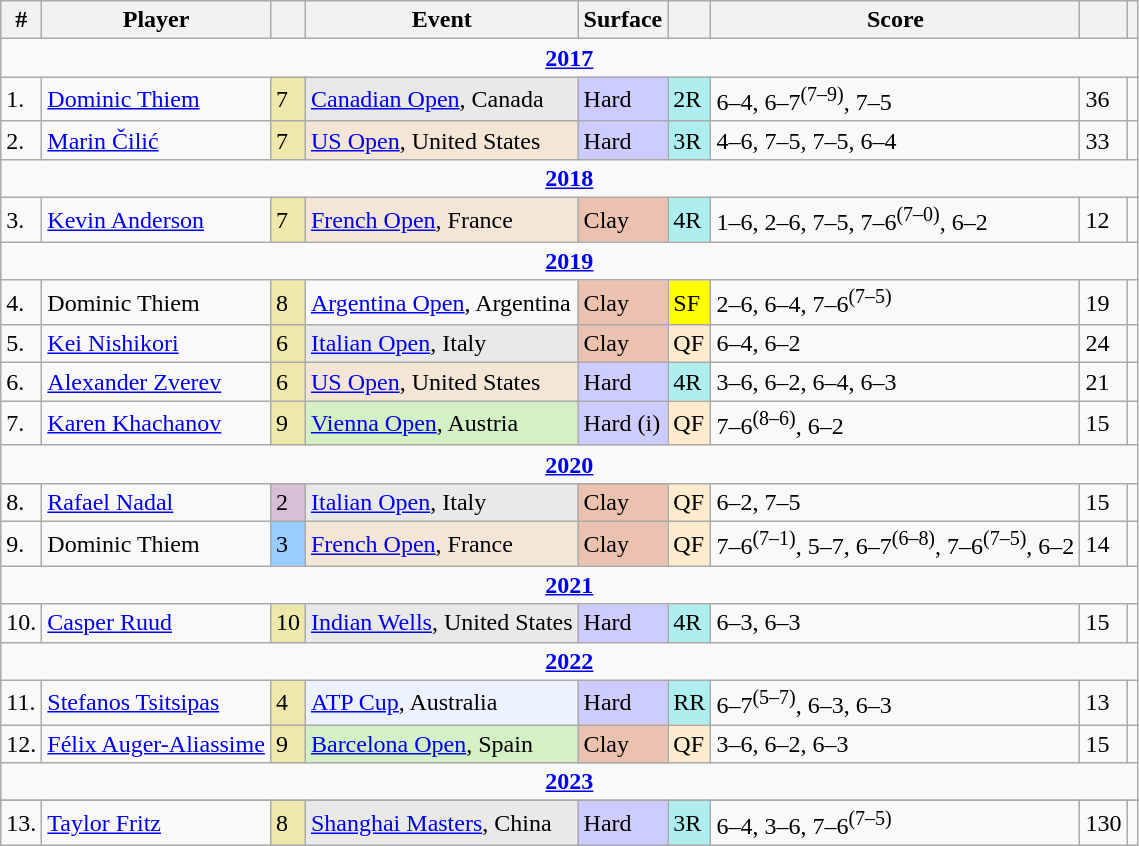<table class="wikitable sortable">
<tr>
<th class="unsortable">#</th>
<th>Player</th>
<th></th>
<th>Event</th>
<th>Surface</th>
<th class="unsortable"></th>
<th class="unsortable">Score</th>
<th class="unsortable"></th>
<th class="unsortable"></th>
</tr>
<tr>
<td colspan="9" style="text-align:center"><strong><a href='#'>2017</a></strong></td>
</tr>
<tr>
<td>1.</td>
<td> <a href='#'>Dominic Thiem</a></td>
<td style="background:#eee8aa;">7</td>
<td style="background:#e9e9e9;"><a href='#'>Canadian Open</a>, Canada</td>
<td style="background:#ccf;">Hard</td>
<td style="background:#afeeee;">2R</td>
<td>6–4, 6–7<sup>(7–9)</sup>, 7–5</td>
<td>36</td>
<td></td>
</tr>
<tr>
<td>2.</td>
<td> <a href='#'>Marin Čilić</a></td>
<td style="background:#eee8aa;">7</td>
<td style="background:#f3e6d7;"><a href='#'>US Open</a>, United States</td>
<td style="background:#ccf;">Hard</td>
<td style="background:#afeeee;">3R</td>
<td>4–6, 7–5, 7–5, 6–4</td>
<td>33</td>
<td></td>
</tr>
<tr>
<td colspan="9" style="text-align:center"><strong><a href='#'>2018</a></strong></td>
</tr>
<tr>
<td>3.</td>
<td> <a href='#'>Kevin Anderson</a></td>
<td style="background:#eee8aa;">7</td>
<td style="background:#f3e6d7;"><a href='#'>French Open</a>, France</td>
<td style="background:#ebc2af;">Clay</td>
<td style="background:#afeeee;">4R</td>
<td>1–6, 2–6, 7–5, 7–6<sup>(7–0)</sup>, 6–2</td>
<td>12</td>
<td></td>
</tr>
<tr>
<td colspan="9" style="text-align:center"><strong><a href='#'>2019</a></strong></td>
</tr>
<tr>
<td>4.</td>
<td> Dominic Thiem</td>
<td style="background:#eee8aa;">8</td>
<td><a href='#'>Argentina Open</a>, Argentina</td>
<td style="background:#ebc2af;">Clay</td>
<td style="background:yellow;">SF</td>
<td>2–6, 6–4, 7–6<sup>(7–5)</sup></td>
<td>19</td>
<td></td>
</tr>
<tr>
<td>5.</td>
<td> <a href='#'>Kei Nishikori</a></td>
<td style="background:#eee8aa;">6</td>
<td bgcolor=e9e9e9><a href='#'>Italian Open</a>, Italy</td>
<td style="background:#ebc2af;">Clay</td>
<td bgcolor=FFEBCD>QF</td>
<td>6–4, 6–2</td>
<td>24</td>
<td></td>
</tr>
<tr>
<td>6.</td>
<td> <a href='#'>Alexander Zverev</a></td>
<td style="background:#eee8aa;">6</td>
<td style="background:#f3e6d7;"><a href='#'>US Open</a>, United States</td>
<td style="background:#ccf;">Hard</td>
<td style="background:#afeeee;">4R</td>
<td>3–6, 6–2, 6–4, 6–3</td>
<td>21</td>
<td></td>
</tr>
<tr>
<td>7.</td>
<td> <a href='#'>Karen Khachanov</a></td>
<td style="background:#eee8aa;">9</td>
<td style="background:#d4f1c5;"><a href='#'>Vienna Open</a>, Austria</td>
<td style="background:#ccf;">Hard (i)</td>
<td bgcolor=FFEBCD>QF</td>
<td>7–6<sup>(8–6)</sup>, 6–2</td>
<td>15</td>
<td></td>
</tr>
<tr>
<td colspan="9" style="text-align:center"><strong><a href='#'>2020</a></strong></td>
</tr>
<tr>
<td>8.</td>
<td> <a href='#'>Rafael Nadal</a></td>
<td style="background:thistle;">2</td>
<td style="background:#e9e9e9;"><a href='#'>Italian Open</a>, Italy</td>
<td style="background:#ebc2af;">Clay</td>
<td bgcolor=FFEBCD>QF</td>
<td>6–2, 7–5</td>
<td>15</td>
<td></td>
</tr>
<tr>
<td>9.</td>
<td> Dominic Thiem</td>
<td style="background:#99ccff;">3</td>
<td style="background:#f3e6d7;"><a href='#'>French Open</a>, France</td>
<td style="background:#ebc2af;">Clay</td>
<td style="background:#ffebcd;">QF</td>
<td>7–6<sup>(7–1)</sup>, 5–7, 6–7<sup>(6–8)</sup>, 7–6<sup>(7–5)</sup>, 6–2</td>
<td>14</td>
<td></td>
</tr>
<tr>
<td colspan="9" style="text-align:center"><strong><a href='#'>2021</a></strong></td>
</tr>
<tr>
<td>10.</td>
<td> <a href='#'>Casper Ruud</a></td>
<td style="background:#eee8aa;">10</td>
<td style="background:#e9e9e9;"><a href='#'>Indian Wells</a>, United States</td>
<td style="background:#ccf;">Hard</td>
<td style="background:#afeeee;">4R</td>
<td>6–3, 6–3</td>
<td>15</td>
<td></td>
</tr>
<tr>
<td colspan="9" style="text-align:center"><strong><a href='#'>2022</a></strong></td>
</tr>
<tr>
<td>11.</td>
<td> <a href='#'>Stefanos Tsitsipas</a></td>
<td style="background:#eee8aa;">4</td>
<td style="background:#ecf2ff;"><a href='#'>ATP Cup</a>, Australia</td>
<td style="background:#ccf;">Hard</td>
<td style="background:#afeeee;">RR</td>
<td>6–7<sup>(5–7)</sup>, 6–3, 6–3</td>
<td>13</td>
<td></td>
</tr>
<tr>
<td>12.</td>
<td> <a href='#'>Félix Auger-Aliassime</a></td>
<td style="background:#eee8aa;">9</td>
<td style="background:#d4f1c5;"><a href='#'>Barcelona Open</a>, Spain</td>
<td style="background:#ebc2af;">Clay</td>
<td style="background:#ffebcd;">QF</td>
<td>3–6, 6–2, 6–3</td>
<td>15</td>
<td></td>
</tr>
<tr>
<td colspan="9" style="text-align:center"><strong><a href='#'>2023</a></strong></td>
</tr>
<tr>
</tr>
<tr>
<td>13.</td>
<td> <a href='#'>Taylor Fritz</a></td>
<td style="background:#eee8aa;">8</td>
<td style="background:#e9e9e9;"><a href='#'>Shanghai Masters</a>, China</td>
<td style="background:#ccf;">Hard</td>
<td style="background:#afeeee;">3R</td>
<td>6–4, 3–6, 7–6<sup>(7–5)</sup></td>
<td>130</td>
<td></td>
</tr>
</table>
